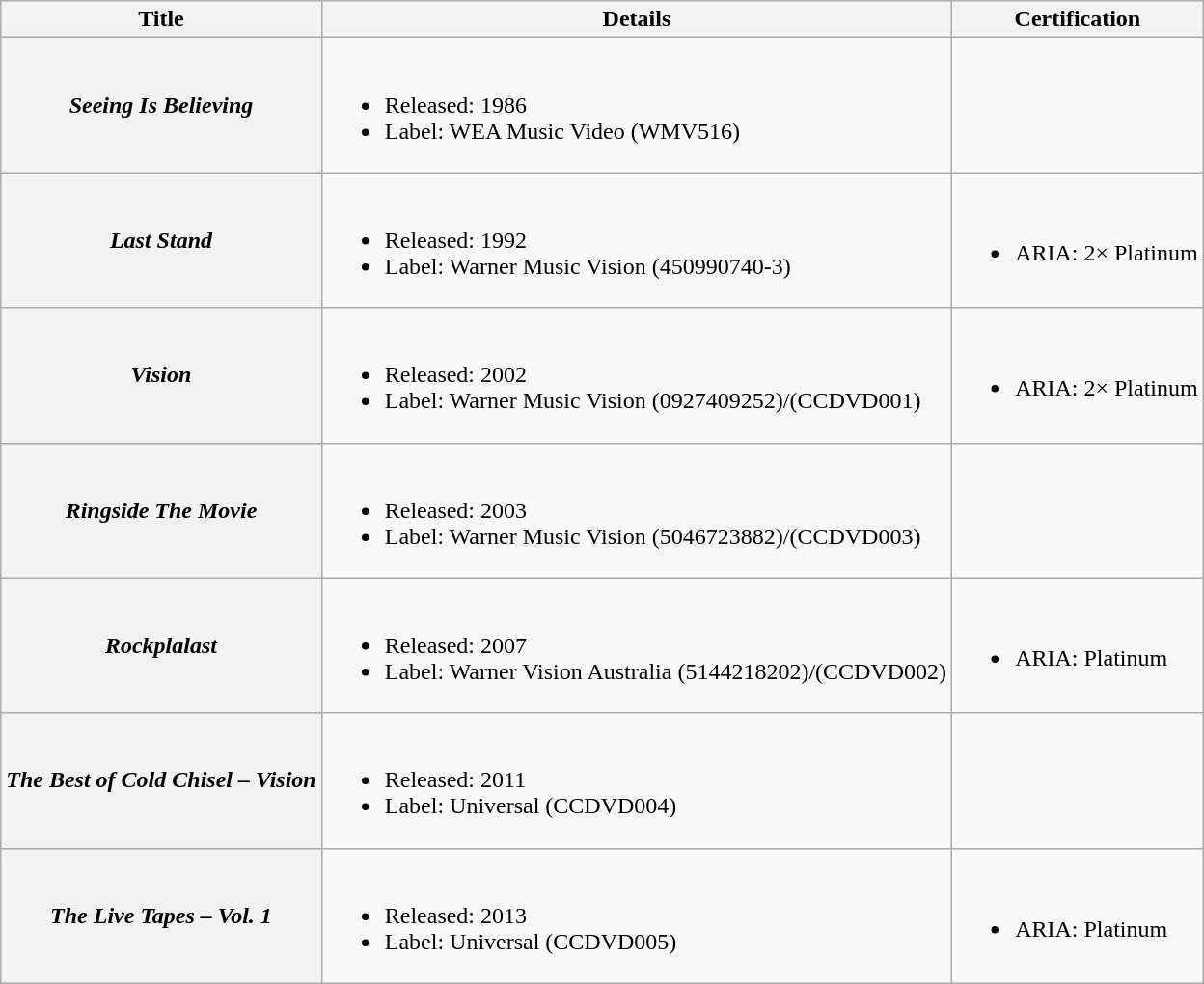<table class="wikitable plainrowheaders">
<tr>
<th>Title</th>
<th>Details</th>
<th>Certification</th>
</tr>
<tr>
<th scope="row"><em>Seeing Is Believing</em></th>
<td><br><ul><li>Released: 1986</li><li>Label: WEA Music Video (WMV516)</li></ul></td>
<td></td>
</tr>
<tr>
<th scope="row"><em>Last Stand</em></th>
<td><br><ul><li>Released: 1992</li><li>Label: Warner Music Vision (450990740-3)</li></ul></td>
<td><br><ul><li>ARIA: 2× Platinum</li></ul></td>
</tr>
<tr>
<th scope="row"><em>Vision</em></th>
<td><br><ul><li>Released: 2002</li><li>Label: Warner Music Vision (0927409252)/(CCDVD001)</li></ul></td>
<td><br><ul><li>ARIA: 2× Platinum</li></ul></td>
</tr>
<tr>
<th scope="row"><em>Ringside The Movie</em></th>
<td><br><ul><li>Released: 2003</li><li>Label: Warner Music Vision (5046723882)/(CCDVD003)</li></ul></td>
<td></td>
</tr>
<tr>
<th scope="row"><em>Rockplalast</em></th>
<td><br><ul><li>Released: 2007</li><li>Label: Warner Vision Australia (5144218202)/(CCDVD002)</li></ul></td>
<td><br><ul><li>ARIA: Platinum</li></ul></td>
</tr>
<tr>
<th scope="row"><em>The Best of Cold Chisel – Vision</em></th>
<td><br><ul><li>Released: 2011</li><li>Label: Universal (CCDVD004)</li></ul></td>
<td></td>
</tr>
<tr>
<th scope="row"><em>The Live Tapes – Vol. 1</em></th>
<td><br><ul><li>Released: 2013</li><li>Label: Universal (CCDVD005)</li></ul></td>
<td><br><ul><li>ARIA: Platinum</li></ul></td>
</tr>
</table>
